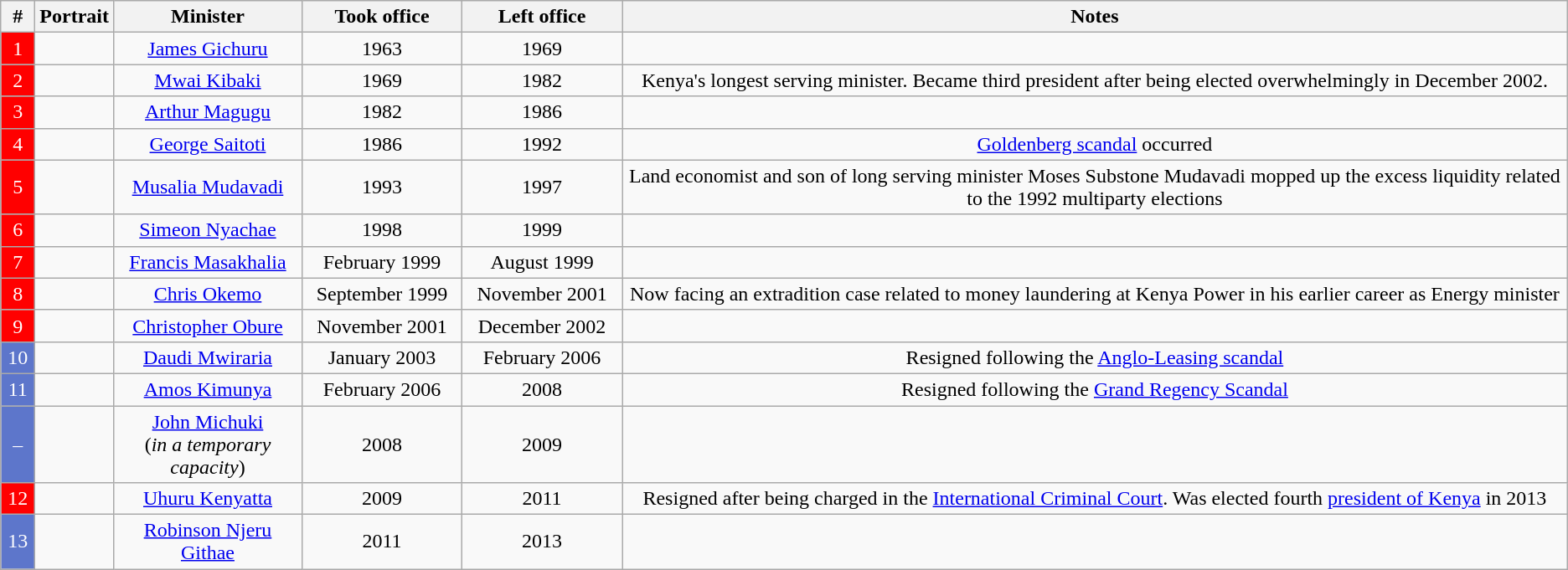<table class="wikitable" style="text-align:center">
<tr>
<th width="20px">#</th>
<th>Portrait</th>
<th>Minister</th>
<th width="120px">Took office</th>
<th width="120px">Left office</th>
<th>Notes</th>
</tr>
<tr>
<td style="background:#F00; color:white;">1</td>
<td></td>
<td><a href='#'>James Gichuru</a></td>
<td>1963</td>
<td>1969</td>
<td></td>
</tr>
<tr>
<td style="background:#F00; color:white;">2</td>
<td></td>
<td><a href='#'>Mwai Kibaki</a></td>
<td>1969</td>
<td>1982</td>
<td>Kenya's longest serving minister. Became third president after being elected overwhelmingly in December 2002.</td>
</tr>
<tr>
<td style="background:#F00; color:white;">3</td>
<td></td>
<td><a href='#'>Arthur Magugu</a></td>
<td>1982</td>
<td>1986</td>
<td></td>
</tr>
<tr>
<td style="background:#F00; color:white;">4</td>
<td></td>
<td><a href='#'>George Saitoti</a></td>
<td>1986</td>
<td>1992</td>
<td><a href='#'>Goldenberg scandal</a> occurred</td>
</tr>
<tr>
<td style="background:#F00; color:white;">5</td>
<td></td>
<td><a href='#'>Musalia Mudavadi</a></td>
<td>1993</td>
<td>1997</td>
<td>Land economist and son of long serving minister Moses Substone Mudavadi mopped up the excess liquidity related to the 1992 multiparty elections</td>
</tr>
<tr>
<td style="background:#F00; color:white;">6</td>
<td></td>
<td><a href='#'>Simeon Nyachae</a></td>
<td>1998</td>
<td>1999</td>
<td></td>
</tr>
<tr>
<td style="background:#F00; color:white;">7</td>
<td></td>
<td><a href='#'>Francis Masakhalia</a></td>
<td>February 1999</td>
<td>August 1999</td>
<td></td>
</tr>
<tr>
<td style="background:#F00; color:white;">8</td>
<td></td>
<td><a href='#'>Chris Okemo</a></td>
<td>September 1999</td>
<td>November 2001</td>
<td>Now facing an extradition case related to money laundering at Kenya Power in his earlier career as Energy minister</td>
</tr>
<tr>
<td style="background:#F00; color:white;">9</td>
<td></td>
<td><a href='#'>Christopher Obure</a></td>
<td>November 2001</td>
<td>December 2002</td>
<td></td>
</tr>
<tr>
<td style="background:#5D76CB; color:white;">10</td>
<td></td>
<td><a href='#'>Daudi Mwiraria</a></td>
<td>January 2003</td>
<td>February 2006</td>
<td>Resigned following the <a href='#'>Anglo-Leasing scandal</a></td>
</tr>
<tr>
<td style="background:#5D76CB; color:white;">11</td>
<td></td>
<td><a href='#'>Amos Kimunya</a></td>
<td>February 2006</td>
<td>2008</td>
<td>Resigned following the <a href='#'>Grand Regency Scandal</a></td>
</tr>
<tr>
<td style="background:#5D76CB; color:white;">–</td>
<td></td>
<td><a href='#'>John Michuki</a><br>(<em>in a temporary capacity</em>)</td>
<td>2008</td>
<td>2009</td>
<td></td>
</tr>
<tr>
<td style="background:#F00; color:white;">12</td>
<td></td>
<td><a href='#'>Uhuru Kenyatta</a></td>
<td>2009</td>
<td>2011</td>
<td>Resigned after being charged in the <a href='#'>International Criminal Court</a>. Was elected fourth <a href='#'>president of Kenya</a> in 2013</td>
</tr>
<tr>
<td style="background:#5D76CB; color:white;">13</td>
<td></td>
<td><a href='#'>Robinson Njeru Githae</a></td>
<td>2011</td>
<td>2013</td>
<td></td>
</tr>
</table>
